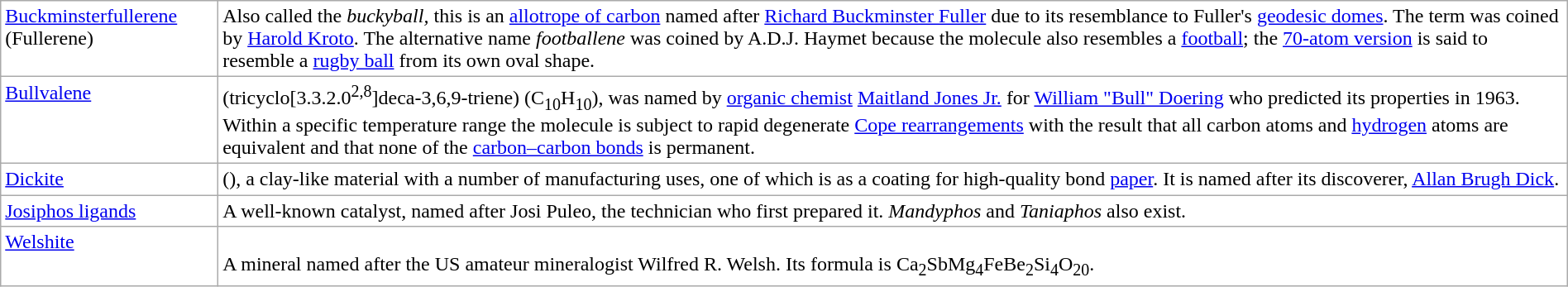<table class="wikitable" style="margin:auto; background:white;">
<tr>
<td valign="top"><a href='#'>Buckminsterfullerene</a> (Fullerene)</td>
<td valign="top"> Also called the <em>buckyball,</em> this is an <a href='#'>allotrope of carbon</a> named after <a href='#'>Richard Buckminster Fuller</a> due to its resemblance to Fuller's <a href='#'>geodesic domes</a>. The term was coined by <a href='#'>Harold Kroto</a>.  The alternative name <em>footballene</em> was coined by A.D.J. Haymet because the molecule also resembles a <a href='#'>football</a>; the <a href='#'>70-atom version</a> is said to resemble a <a href='#'>rugby ball</a> from its own oval shape.</td>
</tr>
<tr>
<td valign="top"><a href='#'>Bullvalene</a></td>
<td valign="top"> (tricyclo[3.3.2.0<sup>2,8</sup>]deca-3,6,9-triene) (C<sub>10</sub>H<sub>10</sub>), was named by <a href='#'>organic chemist</a> <a href='#'>Maitland Jones Jr.</a> for <a href='#'>William "Bull" Doering</a> who predicted its properties in 1963.  Within a specific temperature range the molecule is subject to rapid degenerate <a href='#'>Cope rearrangements</a> with the result that all carbon atoms and <a href='#'>hydrogen</a> atoms are equivalent and that none of the <a href='#'>carbon–carbon bonds</a> is permanent.</td>
</tr>
<tr>
<td valign="top"><a href='#'>Dickite</a></td>
<td valign="top">(), a clay-like material with a number of manufacturing uses, one of which is as a coating for high-quality bond <a href='#'>paper</a>. It is named after its discoverer, <a href='#'>Allan Brugh Dick</a>.</td>
</tr>
<tr>
<td valign="top"><a href='#'>Josiphos ligands</a></td>
<td valign="top">A well-known catalyst, named after Josi Puleo, the technician who first prepared it. <em>Mandyphos</em> and <em>Taniaphos</em> also exist.</td>
</tr>
<tr>
<td valign="top"><a href='#'>Welshite</a></td>
<td valign="top"><br>A mineral named after the US amateur mineralogist Wilfred R. Welsh. Its formula is Ca<sub>2</sub>SbMg<sub>4</sub>FeBe<sub>2</sub>Si<sub>4</sub>O<sub>20</sub>.</td>
</tr>
</table>
